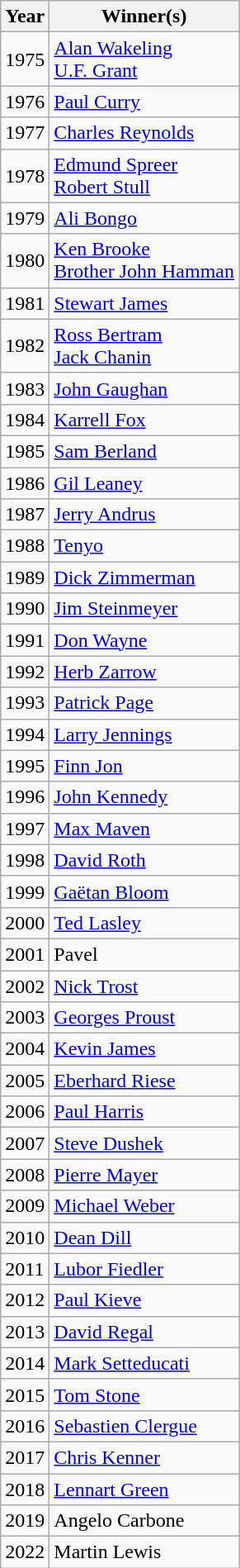<table class="wikitable sortable">
<tr>
<th>Year</th>
<th>Winner(s)</th>
</tr>
<tr>
<td>1975</td>
<td><a href='#'>Alan Wakeling</a><br><a href='#'>U.F. Grant</a></td>
</tr>
<tr>
<td>1976</td>
<td><a href='#'>Paul Curry</a></td>
</tr>
<tr>
<td>1977</td>
<td><a href='#'>Charles Reynolds</a></td>
</tr>
<tr>
<td>1978</td>
<td><a href='#'>Edmund Spreer</a><br><a href='#'>Robert Stull</a></td>
</tr>
<tr>
<td>1979</td>
<td><a href='#'>Ali Bongo</a></td>
</tr>
<tr>
<td>1980</td>
<td><a href='#'>Ken Brooke</a><br><a href='#'>Brother John Hamman</a></td>
</tr>
<tr>
<td>1981</td>
<td><a href='#'>Stewart James</a></td>
</tr>
<tr>
<td>1982</td>
<td><a href='#'>Ross Bertram</a><br><a href='#'>Jack Chanin</a></td>
</tr>
<tr>
<td>1983</td>
<td><a href='#'>John Gaughan</a></td>
</tr>
<tr>
<td>1984</td>
<td><a href='#'>Karrell Fox</a></td>
</tr>
<tr>
<td>1985</td>
<td><a href='#'>Sam Berland</a></td>
</tr>
<tr>
<td>1986</td>
<td><a href='#'>Gil Leaney</a></td>
</tr>
<tr>
<td>1987</td>
<td><a href='#'>Jerry Andrus</a></td>
</tr>
<tr>
<td>1988</td>
<td><a href='#'>Tenyo</a></td>
</tr>
<tr>
<td>1989</td>
<td><a href='#'>Dick Zimmerman</a></td>
</tr>
<tr>
<td>1990</td>
<td><a href='#'>Jim Steinmeyer</a></td>
</tr>
<tr>
<td>1991</td>
<td><a href='#'>Don Wayne</a></td>
</tr>
<tr>
<td>1992</td>
<td><a href='#'>Herb Zarrow</a></td>
</tr>
<tr>
<td>1993</td>
<td><a href='#'>Patrick Page</a></td>
</tr>
<tr>
<td>1994</td>
<td><a href='#'>Larry Jennings</a></td>
</tr>
<tr>
<td>1995</td>
<td><a href='#'>Finn Jon</a></td>
</tr>
<tr>
<td>1996</td>
<td><a href='#'>John Kennedy</a></td>
</tr>
<tr>
<td>1997</td>
<td><a href='#'>Max Maven</a></td>
</tr>
<tr>
<td>1998</td>
<td><a href='#'>David Roth</a></td>
</tr>
<tr>
<td>1999</td>
<td><a href='#'>Gaëtan Bloom</a></td>
</tr>
<tr>
<td>2000</td>
<td><a href='#'>Ted Lasley</a></td>
</tr>
<tr>
<td>2001</td>
<td>Pavel</td>
</tr>
<tr>
<td>2002</td>
<td><a href='#'>Nick Trost</a></td>
</tr>
<tr>
<td>2003</td>
<td><a href='#'>Georges Proust</a></td>
</tr>
<tr>
<td>2004</td>
<td><a href='#'>Kevin James</a></td>
</tr>
<tr>
<td>2005</td>
<td><a href='#'>Eberhard Riese</a></td>
</tr>
<tr>
<td>2006</td>
<td><a href='#'>Paul Harris</a></td>
</tr>
<tr>
<td>2007</td>
<td><a href='#'>Steve Dushek</a></td>
</tr>
<tr>
<td>2008</td>
<td><a href='#'>Pierre Mayer</a></td>
</tr>
<tr>
<td>2009</td>
<td><a href='#'>Michael Weber</a></td>
</tr>
<tr>
<td>2010</td>
<td><a href='#'>Dean Dill</a></td>
</tr>
<tr>
<td>2011</td>
<td><a href='#'>Lubor Fiedler</a></td>
</tr>
<tr>
<td>2012</td>
<td><a href='#'>Paul Kieve</a></td>
</tr>
<tr>
<td>2013</td>
<td><a href='#'>David Regal</a></td>
</tr>
<tr>
<td>2014</td>
<td><a href='#'>Mark Setteducati</a></td>
</tr>
<tr>
<td>2015</td>
<td><a href='#'>Tom Stone</a></td>
</tr>
<tr>
<td>2016</td>
<td><a href='#'>Sebastien Clergue</a></td>
</tr>
<tr>
<td>2017</td>
<td><a href='#'>Chris Kenner</a></td>
</tr>
<tr>
<td>2018</td>
<td><a href='#'>Lennart Green</a></td>
</tr>
<tr>
<td>2019</td>
<td>Angelo Carbone</td>
</tr>
<tr>
<td>2022</td>
<td>Martin Lewis</td>
</tr>
</table>
